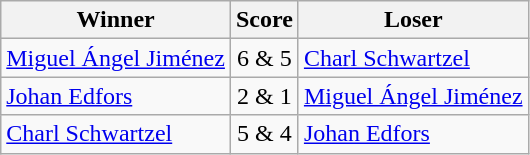<table class="wikitable" font-size:95%;">
<tr>
<th>Winner</th>
<th>Score</th>
<th>Loser</th>
</tr>
<tr>
<td><a href='#'>Miguel Ángel Jiménez</a></td>
<td align=center>6 & 5</td>
<td><a href='#'>Charl Schwartzel</a></td>
</tr>
<tr>
<td><a href='#'>Johan Edfors</a></td>
<td align=center>2 & 1</td>
<td><a href='#'>Miguel Ángel Jiménez</a></td>
</tr>
<tr>
<td><a href='#'>Charl Schwartzel</a></td>
<td align=center>5 & 4</td>
<td><a href='#'>Johan Edfors</a></td>
</tr>
</table>
